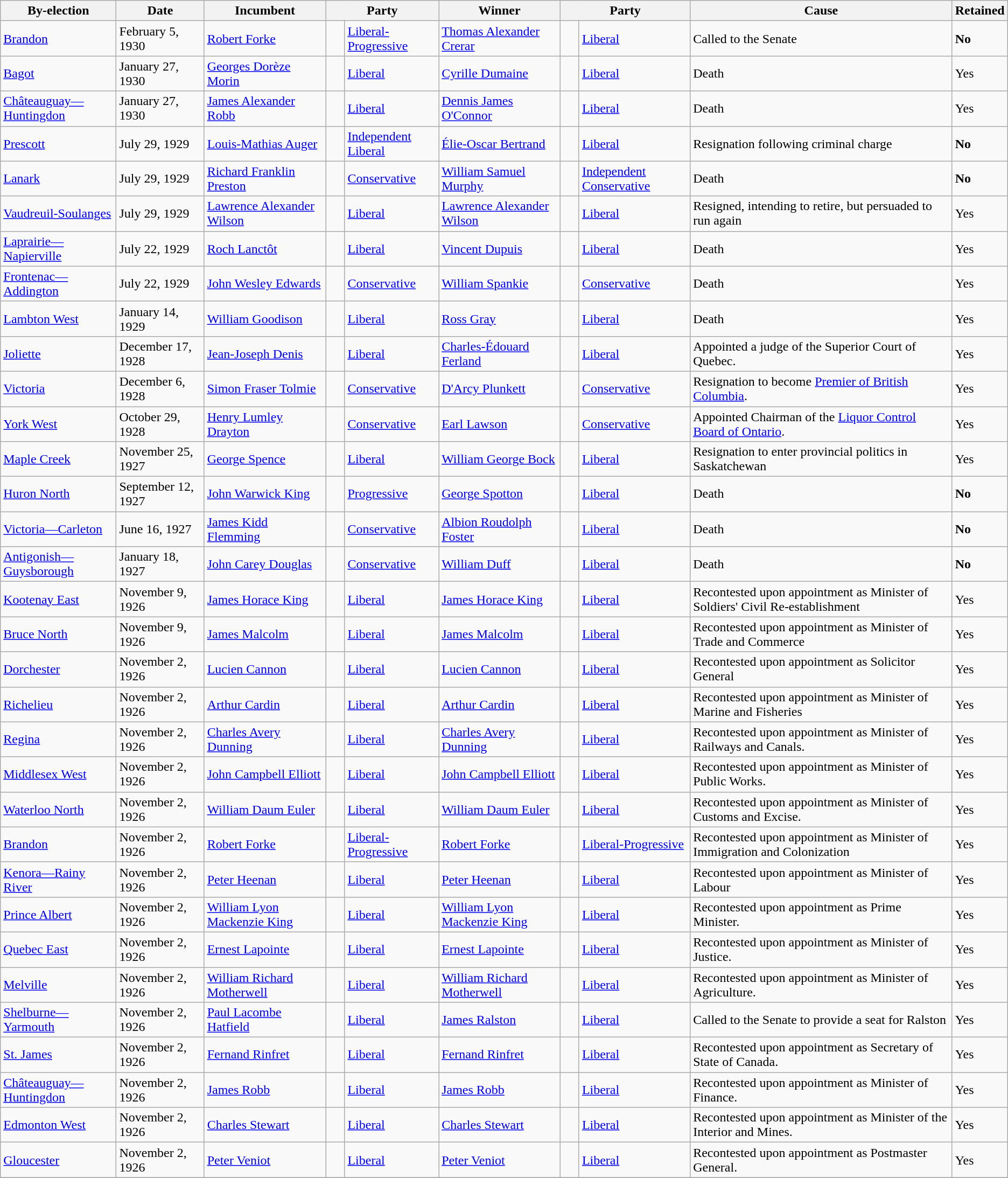<table class="wikitable">
<tr>
<th>By-election</th>
<th>Date</th>
<th>Incumbent</th>
<th colspan=2>Party</th>
<th>Winner</th>
<th colspan=2>Party</th>
<th>Cause</th>
<th>Retained</th>
</tr>
<tr>
<td><a href='#'>Brandon</a></td>
<td>February 5, 1930</td>
<td><a href='#'>Robert Forke</a></td>
<td>    </td>
<td><a href='#'>Liberal-Progressive</a></td>
<td><a href='#'>Thomas Alexander Crerar</a></td>
<td>    </td>
<td><a href='#'>Liberal</a></td>
<td>Called to the Senate</td>
<td><strong>No</strong></td>
</tr>
<tr>
<td><a href='#'>Bagot</a></td>
<td>January 27, 1930</td>
<td><a href='#'>Georges Dorèze Morin</a></td>
<td>    </td>
<td><a href='#'>Liberal</a></td>
<td><a href='#'>Cyrille Dumaine</a></td>
<td>    </td>
<td><a href='#'>Liberal</a></td>
<td>Death</td>
<td>Yes</td>
</tr>
<tr>
<td><a href='#'>Châteauguay—Huntingdon</a></td>
<td>January 27, 1930</td>
<td><a href='#'>James Alexander Robb</a></td>
<td>    </td>
<td><a href='#'>Liberal</a></td>
<td><a href='#'>Dennis James O'Connor</a></td>
<td>    </td>
<td><a href='#'>Liberal</a></td>
<td>Death</td>
<td>Yes</td>
</tr>
<tr>
<td><a href='#'>Prescott</a></td>
<td>July 29, 1929</td>
<td><a href='#'>Louis-Mathias Auger</a></td>
<td>    </td>
<td><a href='#'>Independent Liberal</a></td>
<td><a href='#'>Élie-Oscar Bertrand</a></td>
<td>    </td>
<td><a href='#'>Liberal</a></td>
<td>Resignation following criminal charge</td>
<td><strong>No</strong></td>
</tr>
<tr>
<td><a href='#'>Lanark</a></td>
<td>July 29, 1929</td>
<td><a href='#'>Richard Franklin Preston</a></td>
<td>    </td>
<td><a href='#'>Conservative</a></td>
<td><a href='#'>William Samuel Murphy</a></td>
<td>    </td>
<td><a href='#'>Independent Conservative</a></td>
<td>Death</td>
<td><strong>No</strong></td>
</tr>
<tr>
<td><a href='#'>Vaudreuil-Soulanges</a></td>
<td>July 29, 1929</td>
<td><a href='#'>Lawrence Alexander Wilson</a></td>
<td>    </td>
<td><a href='#'>Liberal</a></td>
<td><a href='#'>Lawrence Alexander Wilson</a></td>
<td>    </td>
<td><a href='#'>Liberal</a></td>
<td>Resigned, intending to retire, but persuaded to run again</td>
<td>Yes</td>
</tr>
<tr>
<td><a href='#'>Laprairie—Napierville</a></td>
<td>July 22, 1929</td>
<td><a href='#'>Roch Lanctôt</a></td>
<td>    </td>
<td><a href='#'>Liberal</a></td>
<td><a href='#'>Vincent Dupuis</a></td>
<td>    </td>
<td><a href='#'>Liberal</a></td>
<td>Death</td>
<td>Yes</td>
</tr>
<tr>
<td><a href='#'>Frontenac—Addington</a></td>
<td>July 22, 1929</td>
<td><a href='#'>John Wesley Edwards</a></td>
<td>    </td>
<td><a href='#'>Conservative</a></td>
<td><a href='#'>William Spankie</a></td>
<td>    </td>
<td><a href='#'>Conservative</a></td>
<td>Death</td>
<td>Yes</td>
</tr>
<tr>
<td><a href='#'>Lambton West</a></td>
<td>January 14, 1929</td>
<td><a href='#'>William Goodison</a></td>
<td>    </td>
<td><a href='#'>Liberal</a></td>
<td><a href='#'>Ross Gray</a></td>
<td>    </td>
<td><a href='#'>Liberal</a></td>
<td>Death</td>
<td>Yes</td>
</tr>
<tr>
<td><a href='#'>Joliette</a></td>
<td>December 17, 1928</td>
<td><a href='#'>Jean-Joseph Denis</a></td>
<td>    </td>
<td><a href='#'>Liberal</a></td>
<td><a href='#'>Charles-Édouard Ferland</a></td>
<td>    </td>
<td><a href='#'>Liberal</a></td>
<td>Appointed a judge of the Superior Court of Quebec.</td>
<td>Yes</td>
</tr>
<tr>
<td><a href='#'>Victoria</a></td>
<td>December 6, 1928</td>
<td><a href='#'>Simon Fraser Tolmie</a></td>
<td>    </td>
<td><a href='#'>Conservative</a></td>
<td><a href='#'>D'Arcy Plunkett</a></td>
<td>    </td>
<td><a href='#'>Conservative</a></td>
<td>Resignation to become <a href='#'>Premier of British Columbia</a>.</td>
<td>Yes</td>
</tr>
<tr>
<td><a href='#'>York West</a></td>
<td>October 29, 1928</td>
<td><a href='#'>Henry Lumley Drayton</a></td>
<td>    </td>
<td><a href='#'>Conservative</a></td>
<td><a href='#'>Earl Lawson</a></td>
<td>    </td>
<td><a href='#'>Conservative</a></td>
<td>Appointed Chairman of the <a href='#'>Liquor Control Board of Ontario</a>.</td>
<td>Yes</td>
</tr>
<tr>
<td><a href='#'>Maple Creek</a></td>
<td>November 25, 1927</td>
<td><a href='#'>George Spence</a></td>
<td>    </td>
<td><a href='#'>Liberal</a></td>
<td><a href='#'>William George Bock</a></td>
<td>    </td>
<td><a href='#'>Liberal</a></td>
<td>Resignation to enter provincial politics in Saskatchewan</td>
<td>Yes</td>
</tr>
<tr>
<td><a href='#'>Huron North</a></td>
<td>September 12, 1927</td>
<td><a href='#'>John Warwick King</a></td>
<td>    </td>
<td><a href='#'>Progressive</a></td>
<td><a href='#'>George Spotton</a></td>
<td>    </td>
<td><a href='#'>Liberal</a></td>
<td>Death</td>
<td><strong>No</strong></td>
</tr>
<tr>
<td><a href='#'>Victoria—Carleton</a></td>
<td>June 16, 1927</td>
<td><a href='#'>James Kidd Flemming</a></td>
<td>    </td>
<td><a href='#'>Conservative</a></td>
<td><a href='#'>Albion Roudolph Foster</a></td>
<td>    </td>
<td><a href='#'>Liberal</a></td>
<td>Death</td>
<td><strong>No</strong></td>
</tr>
<tr>
<td><a href='#'>Antigonish—Guysborough</a></td>
<td>January 18, 1927</td>
<td><a href='#'>John Carey Douglas</a></td>
<td>    </td>
<td><a href='#'>Conservative</a></td>
<td><a href='#'>William Duff</a></td>
<td>    </td>
<td><a href='#'>Liberal</a></td>
<td>Death</td>
<td><strong>No</strong></td>
</tr>
<tr>
<td><a href='#'>Kootenay East</a></td>
<td>November 9, 1926</td>
<td><a href='#'>James Horace King</a></td>
<td>    </td>
<td><a href='#'>Liberal</a></td>
<td><a href='#'>James Horace King</a></td>
<td>    </td>
<td><a href='#'>Liberal</a></td>
<td>Recontested upon appointment as Minister of Soldiers' Civil Re-establishment</td>
<td>Yes</td>
</tr>
<tr>
<td><a href='#'>Bruce North</a></td>
<td>November 9, 1926</td>
<td><a href='#'>James Malcolm</a></td>
<td>    </td>
<td><a href='#'>Liberal</a></td>
<td><a href='#'>James Malcolm</a></td>
<td>    </td>
<td><a href='#'>Liberal</a></td>
<td>Recontested upon appointment as Minister of Trade and Commerce</td>
<td>Yes</td>
</tr>
<tr>
<td><a href='#'>Dorchester</a></td>
<td>November 2, 1926</td>
<td><a href='#'>Lucien Cannon</a></td>
<td>    </td>
<td><a href='#'>Liberal</a></td>
<td><a href='#'>Lucien Cannon</a></td>
<td>    </td>
<td><a href='#'>Liberal</a></td>
<td>Recontested upon appointment as Solicitor General</td>
<td>Yes</td>
</tr>
<tr>
<td><a href='#'>Richelieu</a></td>
<td>November 2, 1926</td>
<td><a href='#'>Arthur Cardin</a></td>
<td>    </td>
<td><a href='#'>Liberal</a></td>
<td><a href='#'>Arthur Cardin</a></td>
<td>    </td>
<td><a href='#'>Liberal</a></td>
<td>Recontested upon appointment as Minister of Marine and Fisheries</td>
<td>Yes</td>
</tr>
<tr>
<td><a href='#'>Regina</a></td>
<td>November 2, 1926</td>
<td><a href='#'>Charles Avery Dunning</a></td>
<td>    </td>
<td><a href='#'>Liberal</a></td>
<td><a href='#'>Charles Avery Dunning</a></td>
<td>    </td>
<td><a href='#'>Liberal</a></td>
<td>Recontested upon appointment as Minister of Railways and Canals.</td>
<td>Yes</td>
</tr>
<tr>
<td><a href='#'>Middlesex West</a></td>
<td>November 2, 1926</td>
<td><a href='#'>John Campbell Elliott</a></td>
<td>    </td>
<td><a href='#'>Liberal</a></td>
<td><a href='#'>John Campbell Elliott</a></td>
<td>    </td>
<td><a href='#'>Liberal</a></td>
<td>Recontested upon appointment as Minister of Public Works.</td>
<td>Yes</td>
</tr>
<tr>
<td><a href='#'>Waterloo North</a></td>
<td>November 2, 1926</td>
<td><a href='#'>William Daum Euler</a></td>
<td>    </td>
<td><a href='#'>Liberal</a></td>
<td><a href='#'>William Daum Euler</a></td>
<td>    </td>
<td><a href='#'>Liberal</a></td>
<td>Recontested upon appointment as Minister of Customs and Excise.</td>
<td>Yes</td>
</tr>
<tr>
<td><a href='#'>Brandon</a></td>
<td>November 2, 1926</td>
<td><a href='#'>Robert Forke</a></td>
<td>    </td>
<td><a href='#'>Liberal-Progressive</a></td>
<td><a href='#'>Robert Forke</a></td>
<td>    </td>
<td><a href='#'>Liberal-Progressive</a></td>
<td>Recontested upon appointment as Minister of Immigration and Colonization</td>
<td>Yes</td>
</tr>
<tr>
<td><a href='#'>Kenora—Rainy River</a></td>
<td>November 2, 1926</td>
<td><a href='#'>Peter Heenan</a></td>
<td>    </td>
<td><a href='#'>Liberal</a></td>
<td><a href='#'>Peter Heenan</a></td>
<td>    </td>
<td><a href='#'>Liberal</a></td>
<td>Recontested upon appointment as Minister of Labour</td>
<td>Yes</td>
</tr>
<tr>
<td><a href='#'>Prince Albert</a></td>
<td>November 2, 1926</td>
<td><a href='#'>William Lyon Mackenzie King</a></td>
<td>    </td>
<td><a href='#'>Liberal</a></td>
<td><a href='#'>William Lyon Mackenzie King</a></td>
<td>    </td>
<td><a href='#'>Liberal</a></td>
<td>Recontested upon appointment as Prime Minister.</td>
<td>Yes</td>
</tr>
<tr>
<td><a href='#'>Quebec East</a></td>
<td>November 2, 1926</td>
<td><a href='#'>Ernest Lapointe</a></td>
<td>    </td>
<td><a href='#'>Liberal</a></td>
<td><a href='#'>Ernest Lapointe</a></td>
<td>    </td>
<td><a href='#'>Liberal</a></td>
<td>Recontested upon appointment as Minister of Justice.</td>
<td>Yes</td>
</tr>
<tr>
<td><a href='#'>Melville</a></td>
<td>November 2, 1926</td>
<td><a href='#'>William Richard Motherwell</a></td>
<td>    </td>
<td><a href='#'>Liberal</a></td>
<td><a href='#'>William Richard Motherwell</a></td>
<td>    </td>
<td><a href='#'>Liberal</a></td>
<td>Recontested upon appointment as Minister of Agriculture.</td>
<td>Yes</td>
</tr>
<tr>
<td><a href='#'>Shelburne—Yarmouth</a></td>
<td>November 2, 1926</td>
<td><a href='#'>Paul Lacombe Hatfield</a></td>
<td>    </td>
<td><a href='#'>Liberal</a></td>
<td><a href='#'>James Ralston</a></td>
<td>    </td>
<td><a href='#'>Liberal</a></td>
<td>Called to the Senate to provide a seat for Ralston</td>
<td>Yes</td>
</tr>
<tr>
<td><a href='#'>St. James</a></td>
<td>November 2, 1926</td>
<td><a href='#'>Fernand Rinfret</a></td>
<td>    </td>
<td><a href='#'>Liberal</a></td>
<td><a href='#'>Fernand Rinfret</a></td>
<td>    </td>
<td><a href='#'>Liberal</a></td>
<td>Recontested upon appointment as Secretary of State of Canada.</td>
<td>Yes</td>
</tr>
<tr>
<td><a href='#'>Châteauguay—Huntingdon</a></td>
<td>November 2, 1926</td>
<td><a href='#'>James Robb</a></td>
<td>    </td>
<td><a href='#'>Liberal</a></td>
<td><a href='#'>James Robb</a></td>
<td>    </td>
<td><a href='#'>Liberal</a></td>
<td>Recontested upon appointment as Minister of Finance.</td>
<td>Yes</td>
</tr>
<tr>
<td><a href='#'>Edmonton West</a></td>
<td>November 2, 1926</td>
<td><a href='#'>Charles Stewart</a></td>
<td>    </td>
<td><a href='#'>Liberal</a></td>
<td><a href='#'>Charles Stewart</a></td>
<td>    </td>
<td><a href='#'>Liberal</a></td>
<td>Recontested upon appointment as Minister of the Interior and Mines.</td>
<td>Yes</td>
</tr>
<tr>
<td><a href='#'>Gloucester</a></td>
<td>November 2, 1926</td>
<td><a href='#'>Peter Veniot</a></td>
<td>    </td>
<td><a href='#'>Liberal</a></td>
<td><a href='#'>Peter Veniot</a></td>
<td>    </td>
<td><a href='#'>Liberal</a></td>
<td>Recontested upon appointment as Postmaster General.</td>
<td>Yes</td>
</tr>
<tr>
</tr>
</table>
